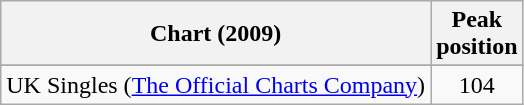<table class="wikitable sortable">
<tr>
<th scope="col">Chart (2009)</th>
<th scope="col">Peak<br>position</th>
</tr>
<tr>
</tr>
<tr>
</tr>
<tr>
<td>UK Singles (<a href='#'>The Official Charts Company</a>)</td>
<td style="text-align:center;">104</td>
</tr>
</table>
